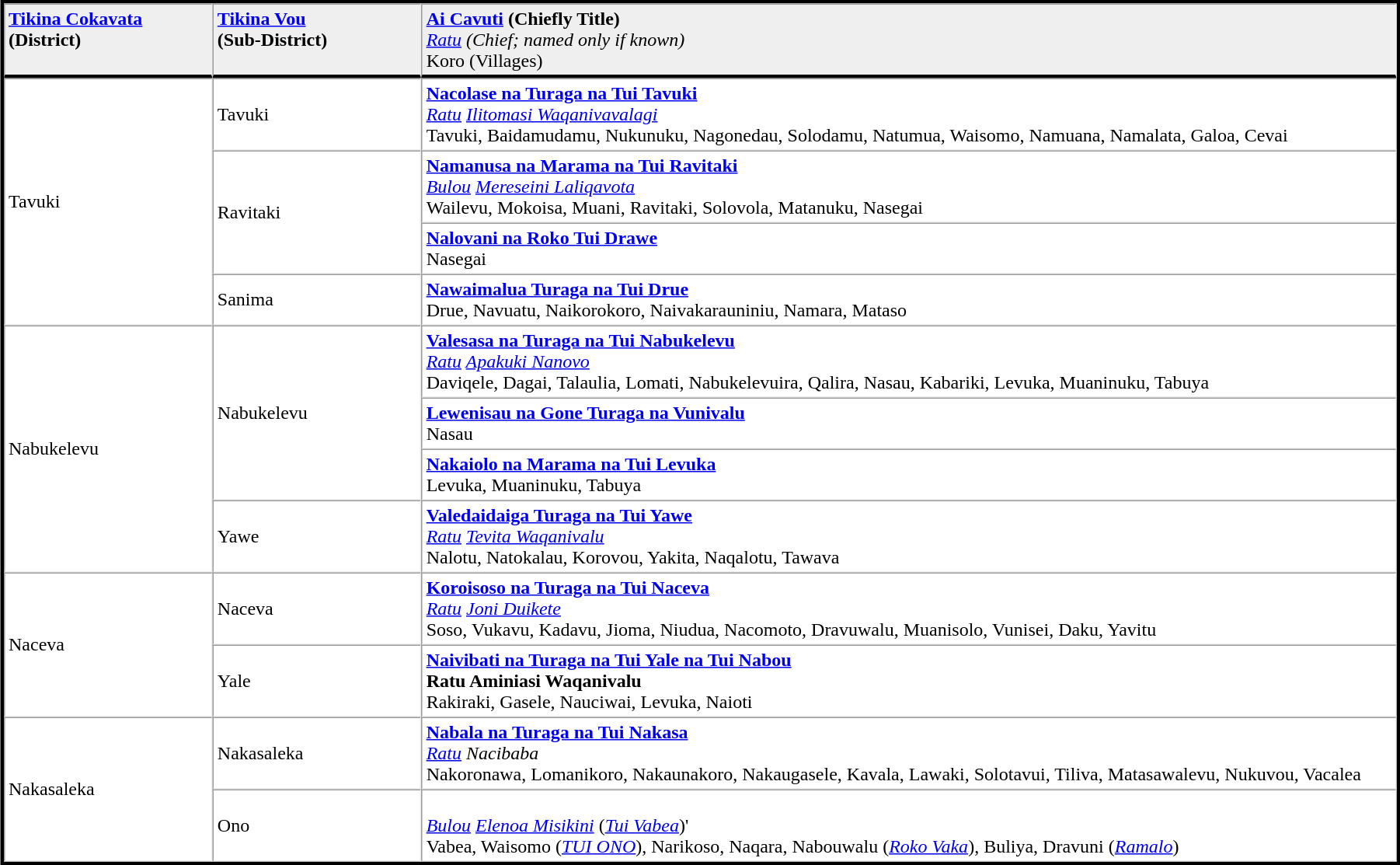<table table width="95%" border="1" align="center" cellpadding=3 cellspacing=0 style="margin:5px; border:3px solid;">
<tr>
<td valign="top" td width="15%" style="border-bottom:3px solid; background:#efefef;"><strong><a href='#'>Tikina Cokavata</a><br>(District)</strong></td>
<td valign="top" td width="15%" style="border-bottom:3px solid; background:#efefef;"><strong><a href='#'>Tikina Vou</a><br>(Sub-District)</strong></td>
<td valign="top" td width="70%" style="border-bottom:3px solid; background:#efefef;"><strong><a href='#'>Ai Cavuti</a> (Chiefly Title)</strong><br><em><a href='#'>Ratu</a> (Chief; named only if known)</em><br>Koro (Villages)</td>
</tr>
<tr>
<td rowspan=4>Tavuki</td>
<td>Tavuki</td>
<td><strong><a href='#'>Nacolase na Turaga na Tui Tavuki</a></strong><br><em><a href='#'>Ratu</a> <a href='#'>Ilitomasi Waqanivavalagi</a></em><br>Tavuki, Baidamudamu, Nukunuku, Nagonedau, Solodamu, Natumua, Waisomo, Namuana, Namalata, Galoa, Cevai</td>
</tr>
<tr>
<td rowspan=2>Ravitaki</td>
<td><strong><a href='#'>Namanusa na Marama na Tui Ravitaki</a></strong><br><em><a href='#'>Bulou</a> <a href='#'>Mereseini Laliqavota</a></em><br>Wailevu, Mokoisa, Muani, Ravitaki, Solovola, Matanuku, Nasegai</td>
</tr>
<tr>
<td><strong><a href='#'>Nalovani na Roko Tui Drawe</a></strong><br>Nasegai</td>
</tr>
<tr>
<td>Sanima</td>
<td><strong><a href='#'>Nawaimalua Turaga na Tui Drue</a></strong><br>Drue, Navuatu, Naikorokoro, Naivakarauniniu, Namara, Mataso</td>
</tr>
<tr>
<td rowspan=4>Nabukelevu</td>
<td rowspan=3>Nabukelevu</td>
<td><strong><a href='#'>Valesasa na Turaga na Tui Nabukelevu</a></strong><br><em><a href='#'>Ratu</a> <a href='#'>Apakuki Nanovo</a></em><br>Daviqele, Dagai, Talaulia, Lomati, Nabukelevuira, Qalira, Nasau,  Kabariki, Levuka, Muaninuku, Tabuya</td>
</tr>
<tr>
<td><strong><a href='#'>Lewenisau na Gone Turaga na Vunivalu</a></strong><br>Nasau</td>
</tr>
<tr>
<td><strong><a href='#'>Nakaiolo na Marama na Tui Levuka</a></strong><br>Levuka, Muaninuku, Tabuya</td>
</tr>
<tr>
<td>Yawe</td>
<td><strong><a href='#'>Valedaidaiga Turaga na Tui Yawe</a></strong><br><em><a href='#'>Ratu</a> <a href='#'>Tevita Waqanivalu</a></em><br>Nalotu, Natokalau, Korovou, Yakita, Naqalotu, Tawava</td>
</tr>
<tr>
<td rowspan=2>Naceva</td>
<td>Naceva</td>
<td><strong><a href='#'>Koroisoso na Turaga na Tui Naceva</a></strong><br><em><a href='#'>Ratu</a> <a href='#'>Joni Duikete</a></em><br>Soso, Vukavu, Kadavu, Jioma, Niudua, Nacomoto, Dravuwalu, Muanisolo, Vunisei, Daku, Yavitu</td>
</tr>
<tr>
<td>Yale</td>
<td><strong><a href='#'>Naivibati na Turaga na Tui Yale na Tui Nabou</a></strong><br><strong>Ratu Aminiasi Waqanivalu</strong><br>Rakiraki, Gasele, Nauciwai, Levuka, Naioti</td>
</tr>
<tr>
<td rowspan=2>Nakasaleka</td>
<td>Nakasaleka</td>
<td><strong><a href='#'>Nabala na Turaga na Tui Nakasa</a></strong><br><em><a href='#'>Ratu</a> Nacibaba</em><br>Nakoronawa, Lomanikoro, Nakaunakoro, Nakaugasele, Kavala, Lawaki, Solotavui, Tiliva, Matasawalevu, Nukuvou, Vacalea</td>
</tr>
<tr>
<td>Ono</td>
<td><br><em><a href='#'>Bulou</a> <a href='#'>Elenoa Misikini</a></em> (<em><a href='#'>Tui Vabea</a></em>)'<br>Vabea, Waisomo (<em><a href='#'>TUI ONO</a></em>), Narikoso, Naqara, Nabouwalu (<em><a href='#'>Roko Vaka</a></em>), Buliya, Dravuni (<em><a href='#'>Ramalo</a></em>)</td>
</tr>
</table>
